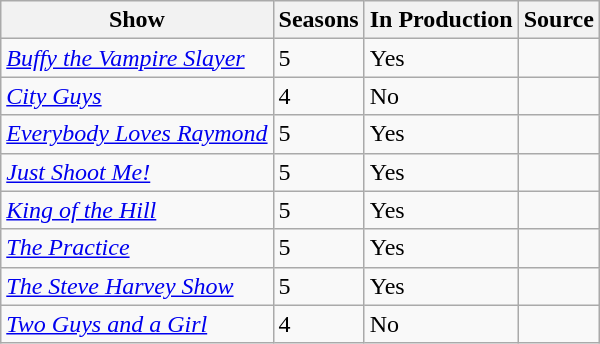<table class="wikitable">
<tr ">
<th>Show</th>
<th>Seasons</th>
<th>In Production</th>
<th>Source</th>
</tr>
<tr>
<td><em><a href='#'>Buffy the Vampire Slayer</a></em></td>
<td>5</td>
<td rowspan="1">Yes</td>
<td></td>
</tr>
<tr>
<td><em><a href='#'>City Guys</a></em></td>
<td>4</td>
<td rowspan="1">No</td>
<td></td>
</tr>
<tr>
<td><em><a href='#'>Everybody Loves Raymond</a></em></td>
<td>5</td>
<td rowspan="1">Yes</td>
<td></td>
</tr>
<tr>
<td><em><a href='#'>Just Shoot Me!</a></em></td>
<td>5</td>
<td rowspan="1">Yes</td>
<td></td>
</tr>
<tr>
<td><em><a href='#'>King of the Hill</a></em></td>
<td>5</td>
<td rowspan="1">Yes</td>
<td></td>
</tr>
<tr>
<td><em><a href='#'>The Practice</a></em></td>
<td>5</td>
<td rowspan="1">Yes</td>
<td></td>
</tr>
<tr>
<td><em><a href='#'>The Steve Harvey Show</a></em></td>
<td>5</td>
<td rowspan="1">Yes</td>
<td></td>
</tr>
<tr>
<td><em><a href='#'>Two Guys and a Girl</a></em></td>
<td>4</td>
<td rowspan="1">No</td>
<td></td>
</tr>
</table>
